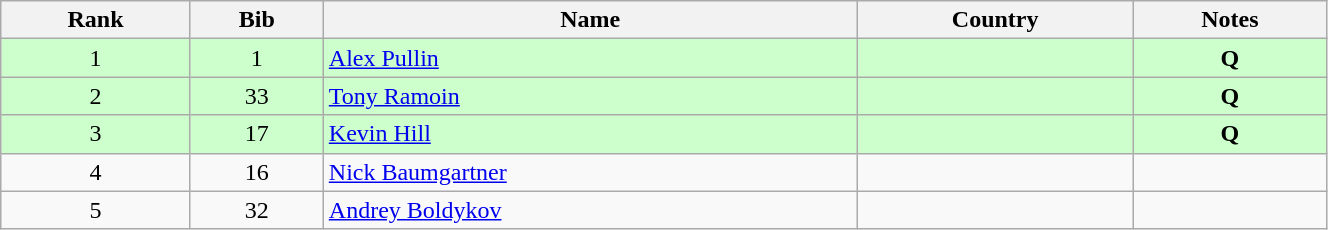<table class="wikitable" style="text-align:center;" width=70%>
<tr>
<th>Rank</th>
<th>Bib</th>
<th>Name</th>
<th>Country</th>
<th>Notes</th>
</tr>
<tr bgcolor=ccffcc>
<td>1</td>
<td>1</td>
<td align=left><a href='#'>Alex Pullin</a></td>
<td align=left></td>
<td><strong>Q</strong></td>
</tr>
<tr bgcolor=ccffcc>
<td>2</td>
<td>33</td>
<td align=left><a href='#'>Tony Ramoin</a></td>
<td align=left></td>
<td><strong>Q</strong></td>
</tr>
<tr bgcolor=ccffcc>
<td>3</td>
<td>17</td>
<td align=left><a href='#'>Kevin Hill</a></td>
<td align=left></td>
<td><strong>Q</strong></td>
</tr>
<tr>
<td>4</td>
<td>16</td>
<td align=left><a href='#'>Nick Baumgartner</a></td>
<td align=left></td>
<td></td>
</tr>
<tr>
<td>5</td>
<td>32</td>
<td align=left><a href='#'>Andrey Boldykov</a></td>
<td align=left></td>
<td></td>
</tr>
</table>
